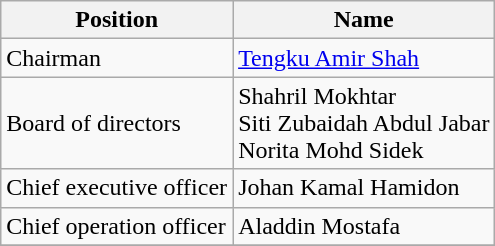<table class="wikitable">
<tr>
<th>Position</th>
<th>Name</th>
</tr>
<tr>
<td>Chairman</td>
<td> <a href='#'>Tengku Amir Shah</a></td>
</tr>
<tr>
<td>Board of directors</td>
<td> Shahril Mokhtar <br>  Siti Zubaidah Abdul Jabar <br>  Norita Mohd Sidek <br></td>
</tr>
<tr>
<td>Chief executive officer</td>
<td> Johan Kamal Hamidon</td>
</tr>
<tr>
<td>Chief operation officer</td>
<td> Aladdin Mostafa</td>
</tr>
<tr>
</tr>
</table>
